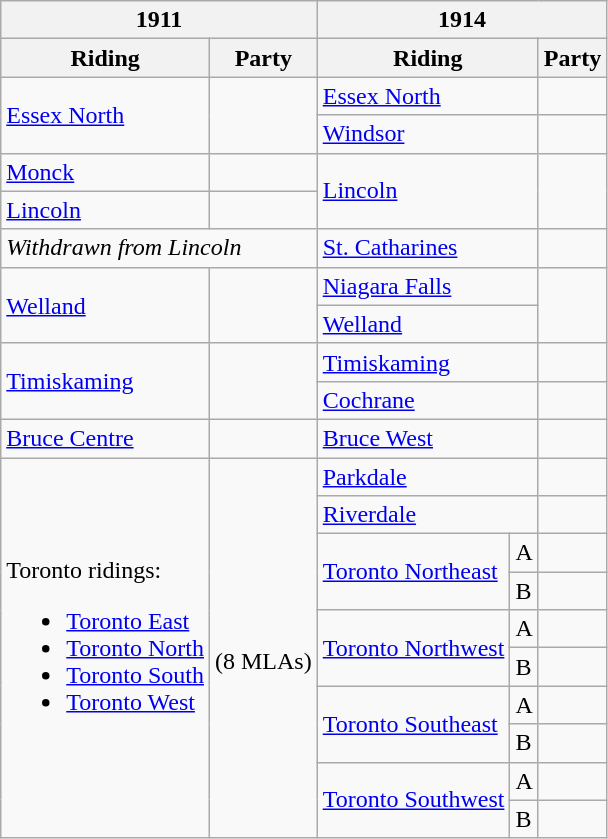<table class="wikitable">
<tr>
<th colspan="2">1911</th>
<th colspan="3">1914</th>
</tr>
<tr>
<th>Riding</th>
<th>Party</th>
<th colspan="2">Riding</th>
<th>Party</th>
</tr>
<tr>
<td rowspan="2"><a href='#'>Essex North</a></td>
<td rowspan="2"></td>
<td colspan="2"><a href='#'>Essex North</a></td>
<td></td>
</tr>
<tr>
<td colspan="2"><a href='#'>Windsor</a></td>
<td></td>
</tr>
<tr>
<td><a href='#'>Monck</a></td>
<td></td>
<td rowspan="2" colspan="2"><a href='#'>Lincoln</a></td>
<td rowspan="2"></td>
</tr>
<tr>
<td><a href='#'>Lincoln</a></td>
<td></td>
</tr>
<tr>
<td colspan="2"><em>Withdrawn from Lincoln</em></td>
<td colspan="2"><a href='#'>St. Catharines</a></td>
<td></td>
</tr>
<tr>
<td rowspan="2"><a href='#'>Welland</a></td>
<td rowspan="2"></td>
<td colspan="2"><a href='#'>Niagara Falls</a></td>
<td rowspan="2" colspan="2"></td>
</tr>
<tr>
<td colspan="2"><a href='#'>Welland</a></td>
</tr>
<tr>
<td rowspan="2"><a href='#'>Timiskaming</a></td>
<td rowspan="2"></td>
<td colspan="2"><a href='#'>Timiskaming</a></td>
<td></td>
</tr>
<tr>
<td colspan="2"><a href='#'>Cochrane</a></td>
<td></td>
</tr>
<tr>
<td><a href='#'>Bruce Centre</a></td>
<td></td>
<td colspan="2"><a href='#'>Bruce West</a></td>
<td></td>
</tr>
<tr>
<td rowspan="10">Toronto ridings:<br><ul><li><a href='#'>Toronto East</a></li><li><a href='#'>Toronto North</a></li><li><a href='#'>Toronto South</a></li><li><a href='#'>Toronto West</a></li></ul></td>
<td rowspan="10"><br>(8 MLAs)</td>
<td colspan="2"><a href='#'>Parkdale</a></td>
<td></td>
</tr>
<tr>
<td colspan="2"><a href='#'>Riverdale</a></td>
<td></td>
</tr>
<tr>
<td rowspan="2"><a href='#'>Toronto Northeast</a></td>
<td>A</td>
<td></td>
</tr>
<tr>
<td>B</td>
<td></td>
</tr>
<tr>
<td rowspan="2"><a href='#'>Toronto Northwest</a></td>
<td>A</td>
<td></td>
</tr>
<tr>
<td>B</td>
<td></td>
</tr>
<tr>
<td rowspan="2"><a href='#'>Toronto Southeast</a></td>
<td>A</td>
<td></td>
</tr>
<tr>
<td>B</td>
<td></td>
</tr>
<tr>
<td rowspan="2"><a href='#'>Toronto Southwest</a></td>
<td>A</td>
<td></td>
</tr>
<tr>
<td>B</td>
<td></td>
</tr>
</table>
